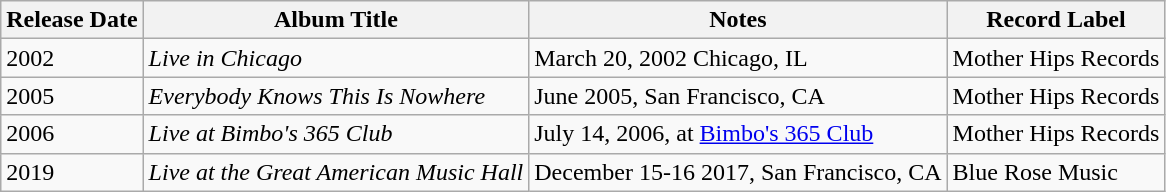<table class="wikitable">
<tr>
<th>Release Date</th>
<th>Album Title</th>
<th>Notes</th>
<th>Record Label</th>
</tr>
<tr>
<td>2002</td>
<td><em>Live in Chicago</em></td>
<td>March 20, 2002 Chicago, IL</td>
<td>Mother Hips Records</td>
</tr>
<tr>
<td>2005</td>
<td><em>Everybody Knows This Is Nowhere</em></td>
<td>June 2005, San Francisco, CA</td>
<td>Mother Hips Records</td>
</tr>
<tr>
<td>2006</td>
<td><em>Live at Bimbo's 365 Club</em></td>
<td>July 14, 2006, at <a href='#'>Bimbo's 365 Club</a></td>
<td>Mother Hips Records</td>
</tr>
<tr>
<td>2019</td>
<td><em>Live at the Great American Music Hall</em></td>
<td>December 15-16 2017, San Francisco, CA</td>
<td>Blue Rose Music</td>
</tr>
</table>
